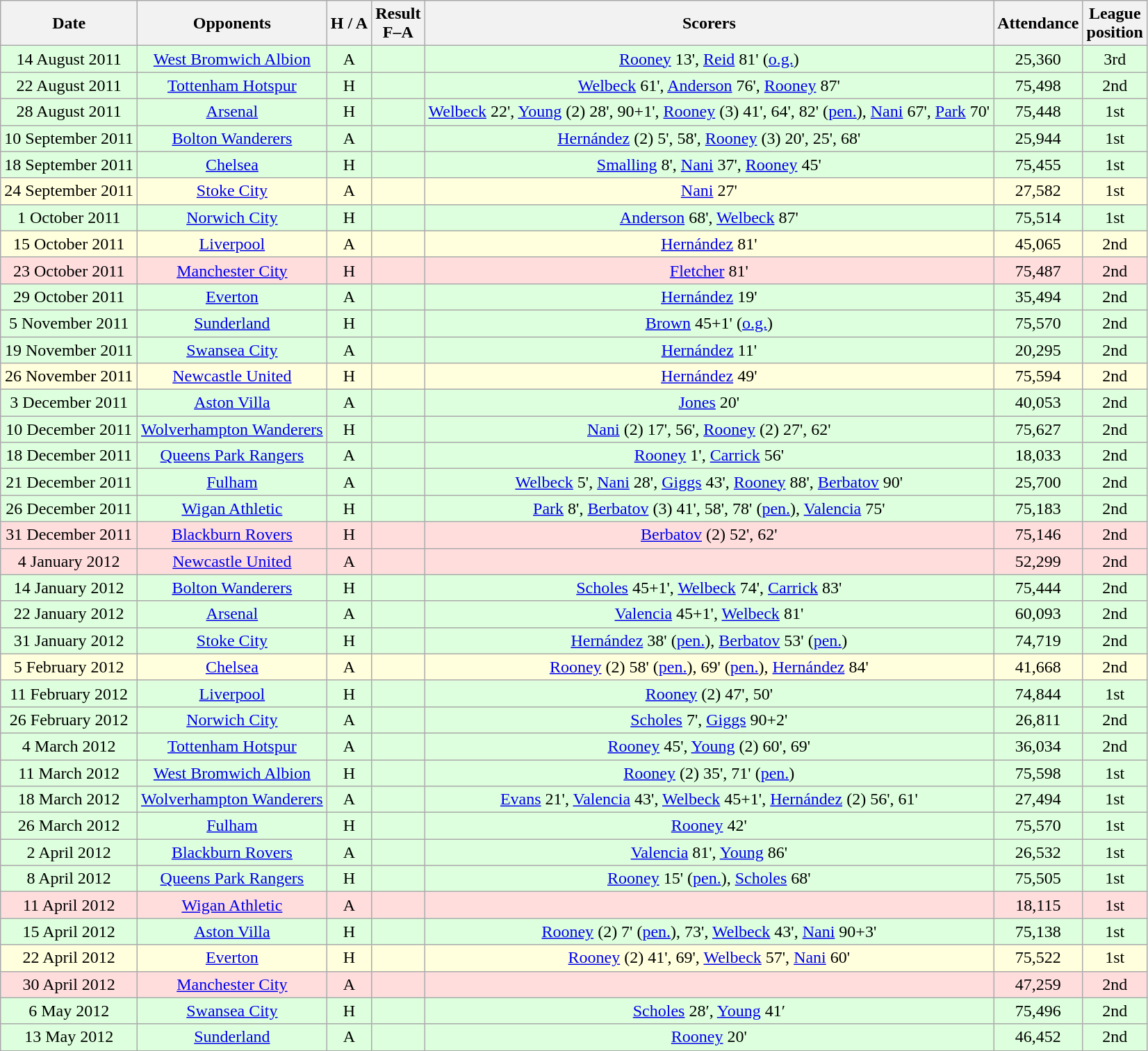<table class="wikitable" style="text-align:center">
<tr>
<th>Date</th>
<th>Opponents</th>
<th>H / A</th>
<th>Result<br>F–A</th>
<th>Scorers</th>
<th>Attendance</th>
<th>League<br>position</th>
</tr>
<tr bgcolor="#ddffdd">
<td>14 August 2011</td>
<td><a href='#'>West Bromwich Albion</a></td>
<td>A</td>
<td></td>
<td><a href='#'>Rooney</a> 13', <a href='#'>Reid</a> 81' (<a href='#'>o.g.</a>)</td>
<td>25,360</td>
<td>3rd</td>
</tr>
<tr bgcolor="#ddffdd">
<td>22 August 2011</td>
<td><a href='#'>Tottenham Hotspur</a></td>
<td>H</td>
<td></td>
<td><a href='#'>Welbeck</a> 61', <a href='#'>Anderson</a> 76', <a href='#'>Rooney</a> 87'</td>
<td>75,498</td>
<td>2nd</td>
</tr>
<tr bgcolor="#ddffdd">
<td>28 August 2011</td>
<td><a href='#'>Arsenal</a></td>
<td>H</td>
<td></td>
<td><a href='#'>Welbeck</a> 22', <a href='#'>Young</a> (2) 28', 90+1', <a href='#'>Rooney</a> (3) 41', 64', 82' (<a href='#'>pen.</a>), <a href='#'>Nani</a> 67', <a href='#'>Park</a> 70'</td>
<td>75,448</td>
<td>1st</td>
</tr>
<tr bgcolor="#ddffdd">
<td>10 September 2011</td>
<td><a href='#'>Bolton Wanderers</a></td>
<td>A</td>
<td></td>
<td><a href='#'>Hernández</a> (2) 5', 58', <a href='#'>Rooney</a> (3) 20', 25', 68'</td>
<td>25,944</td>
<td>1st</td>
</tr>
<tr bgcolor="#ddffdd">
<td>18 September 2011</td>
<td><a href='#'>Chelsea</a></td>
<td>H</td>
<td></td>
<td><a href='#'>Smalling</a> 8', <a href='#'>Nani</a> 37', <a href='#'>Rooney</a> 45'</td>
<td>75,455</td>
<td>1st</td>
</tr>
<tr bgcolor="#ffffdd">
<td>24 September 2011</td>
<td><a href='#'>Stoke City</a></td>
<td>A</td>
<td></td>
<td><a href='#'>Nani</a> 27'</td>
<td>27,582</td>
<td>1st</td>
</tr>
<tr bgcolor="#ddffdd">
<td>1 October 2011</td>
<td><a href='#'>Norwich City</a></td>
<td>H</td>
<td></td>
<td><a href='#'>Anderson</a> 68', <a href='#'>Welbeck</a> 87'</td>
<td>75,514</td>
<td>1st</td>
</tr>
<tr bgcolor="#ffffdd">
<td>15 October 2011</td>
<td><a href='#'>Liverpool</a></td>
<td>A</td>
<td></td>
<td><a href='#'>Hernández</a> 81'</td>
<td>45,065</td>
<td>2nd</td>
</tr>
<tr bgcolor="#ffdddd">
<td>23 October 2011</td>
<td><a href='#'>Manchester City</a></td>
<td>H</td>
<td></td>
<td><a href='#'>Fletcher</a> 81'</td>
<td>75,487</td>
<td>2nd</td>
</tr>
<tr bgcolor="#ddffdd">
<td>29 October 2011</td>
<td><a href='#'>Everton</a></td>
<td>A</td>
<td></td>
<td><a href='#'>Hernández</a> 19'</td>
<td>35,494</td>
<td>2nd</td>
</tr>
<tr bgcolor="#ddffdd">
<td>5 November 2011</td>
<td><a href='#'>Sunderland</a></td>
<td>H</td>
<td></td>
<td><a href='#'>Brown</a> 45+1' (<a href='#'>o.g.</a>)</td>
<td>75,570</td>
<td>2nd</td>
</tr>
<tr bgcolor="#ddffdd">
<td>19 November 2011</td>
<td><a href='#'>Swansea City</a></td>
<td>A</td>
<td></td>
<td><a href='#'>Hernández</a> 11'</td>
<td>20,295</td>
<td>2nd</td>
</tr>
<tr bgcolor="#ffffdd">
<td>26 November 2011</td>
<td><a href='#'>Newcastle United</a></td>
<td>H</td>
<td></td>
<td><a href='#'>Hernández</a> 49'</td>
<td>75,594</td>
<td>2nd</td>
</tr>
<tr bgcolor="#ddffdd">
<td>3 December 2011</td>
<td><a href='#'>Aston Villa</a></td>
<td>A</td>
<td></td>
<td><a href='#'>Jones</a> 20'</td>
<td>40,053</td>
<td>2nd</td>
</tr>
<tr bgcolor="#ddffdd">
<td>10 December 2011</td>
<td><a href='#'>Wolverhampton Wanderers</a></td>
<td>H</td>
<td></td>
<td><a href='#'>Nani</a> (2) 17', 56', <a href='#'>Rooney</a> (2) 27', 62'</td>
<td>75,627</td>
<td>2nd</td>
</tr>
<tr bgcolor="#ddffdd">
<td>18 December 2011</td>
<td><a href='#'>Queens Park Rangers</a></td>
<td>A</td>
<td></td>
<td><a href='#'>Rooney</a> 1', <a href='#'>Carrick</a> 56'</td>
<td>18,033</td>
<td>2nd</td>
</tr>
<tr bgcolor="#ddffdd">
<td>21 December 2011</td>
<td><a href='#'>Fulham</a></td>
<td>A</td>
<td></td>
<td><a href='#'>Welbeck</a> 5', <a href='#'>Nani</a> 28', <a href='#'>Giggs</a> 43', <a href='#'>Rooney</a> 88', <a href='#'>Berbatov</a> 90'</td>
<td>25,700</td>
<td>2nd</td>
</tr>
<tr bgcolor="#ddffdd">
<td>26 December 2011</td>
<td><a href='#'>Wigan Athletic</a></td>
<td>H</td>
<td></td>
<td><a href='#'>Park</a> 8', <a href='#'>Berbatov</a> (3) 41', 58', 78' (<a href='#'>pen.</a>), <a href='#'>Valencia</a> 75'</td>
<td>75,183</td>
<td>2nd</td>
</tr>
<tr bgcolor="#ffdddd">
<td>31 December 2011</td>
<td><a href='#'>Blackburn Rovers</a></td>
<td>H</td>
<td></td>
<td><a href='#'>Berbatov</a> (2) 52', 62'</td>
<td>75,146</td>
<td>2nd</td>
</tr>
<tr bgcolor="#ffdddd">
<td>4 January 2012</td>
<td><a href='#'>Newcastle United</a></td>
<td>A</td>
<td></td>
<td></td>
<td>52,299</td>
<td>2nd</td>
</tr>
<tr bgcolor="#ddffdd">
<td>14 January 2012</td>
<td><a href='#'>Bolton Wanderers</a></td>
<td>H</td>
<td></td>
<td><a href='#'>Scholes</a> 45+1', <a href='#'>Welbeck</a> 74', <a href='#'>Carrick</a> 83'</td>
<td>75,444</td>
<td>2nd</td>
</tr>
<tr bgcolor="#ddffdd">
<td>22 January 2012</td>
<td><a href='#'>Arsenal</a></td>
<td>A</td>
<td></td>
<td><a href='#'>Valencia</a> 45+1', <a href='#'>Welbeck</a> 81'</td>
<td>60,093</td>
<td>2nd</td>
</tr>
<tr bgcolor="#ddffdd">
<td>31 January 2012</td>
<td><a href='#'>Stoke City</a></td>
<td>H</td>
<td></td>
<td><a href='#'>Hernández</a> 38' (<a href='#'>pen.</a>), <a href='#'>Berbatov</a> 53' (<a href='#'>pen.</a>)</td>
<td>74,719</td>
<td>2nd</td>
</tr>
<tr bgcolor="#ffffdd">
<td>5 February 2012</td>
<td><a href='#'>Chelsea</a></td>
<td>A</td>
<td></td>
<td><a href='#'>Rooney</a> (2) 58' (<a href='#'>pen.</a>), 69' (<a href='#'>pen.</a>), <a href='#'>Hernández</a> 84'</td>
<td>41,668</td>
<td>2nd</td>
</tr>
<tr bgcolor="#ddffdd">
<td>11 February 2012</td>
<td><a href='#'>Liverpool</a></td>
<td>H</td>
<td></td>
<td><a href='#'>Rooney</a> (2) 47', 50'</td>
<td>74,844</td>
<td>1st</td>
</tr>
<tr bgcolor="#ddffdd">
<td>26 February 2012</td>
<td><a href='#'>Norwich City</a></td>
<td>A</td>
<td></td>
<td><a href='#'>Scholes</a> 7', <a href='#'>Giggs</a> 90+2'</td>
<td>26,811</td>
<td>2nd</td>
</tr>
<tr bgcolor="#ddffdd">
<td>4 March 2012</td>
<td><a href='#'>Tottenham Hotspur</a></td>
<td>A</td>
<td></td>
<td><a href='#'>Rooney</a> 45', <a href='#'>Young</a> (2) 60', 69'</td>
<td>36,034</td>
<td>2nd</td>
</tr>
<tr bgcolor="#ddffdd">
<td>11 March 2012</td>
<td><a href='#'>West Bromwich Albion</a></td>
<td>H</td>
<td></td>
<td><a href='#'>Rooney</a> (2) 35', 71' (<a href='#'>pen.</a>)</td>
<td>75,598</td>
<td>1st</td>
</tr>
<tr bgcolor="#ddffdd">
<td>18 March 2012</td>
<td><a href='#'>Wolverhampton Wanderers</a></td>
<td>A</td>
<td></td>
<td><a href='#'>Evans</a> 21', <a href='#'>Valencia</a> 43', <a href='#'>Welbeck</a> 45+1', <a href='#'>Hernández</a> (2) 56', 61'</td>
<td>27,494</td>
<td>1st</td>
</tr>
<tr bgcolor="#ddffdd">
<td>26 March 2012</td>
<td><a href='#'>Fulham</a></td>
<td>H</td>
<td></td>
<td><a href='#'>Rooney</a> 42'</td>
<td>75,570</td>
<td>1st</td>
</tr>
<tr bgcolor="#ddffdd">
<td>2 April 2012</td>
<td><a href='#'>Blackburn Rovers</a></td>
<td>A</td>
<td></td>
<td><a href='#'>Valencia</a> 81', <a href='#'>Young</a> 86'</td>
<td>26,532</td>
<td>1st</td>
</tr>
<tr bgcolor="#ddffdd">
<td>8 April 2012</td>
<td><a href='#'>Queens Park Rangers</a></td>
<td>H</td>
<td></td>
<td><a href='#'>Rooney</a> 15' (<a href='#'>pen.</a>), <a href='#'>Scholes</a> 68'</td>
<td>75,505</td>
<td>1st</td>
</tr>
<tr bgcolor="#ffdddd">
<td>11 April 2012</td>
<td><a href='#'>Wigan Athletic</a></td>
<td>A</td>
<td></td>
<td></td>
<td>18,115</td>
<td>1st</td>
</tr>
<tr bgcolor="#ddffdd">
<td>15 April 2012</td>
<td><a href='#'>Aston Villa</a></td>
<td>H</td>
<td></td>
<td><a href='#'>Rooney</a> (2) 7' (<a href='#'>pen.</a>), 73', <a href='#'>Welbeck</a> 43', <a href='#'>Nani</a> 90+3'</td>
<td>75,138</td>
<td>1st</td>
</tr>
<tr bgcolor="#ffffdd">
<td>22 April 2012</td>
<td><a href='#'>Everton</a></td>
<td>H</td>
<td></td>
<td><a href='#'>Rooney</a> (2) 41', 69', <a href='#'>Welbeck</a> 57', <a href='#'>Nani</a> 60'</td>
<td>75,522</td>
<td>1st</td>
</tr>
<tr bgcolor="ffdddd">
<td>30 April 2012</td>
<td><a href='#'>Manchester City</a></td>
<td>A</td>
<td></td>
<td></td>
<td>47,259</td>
<td>2nd</td>
</tr>
<tr bgcolor="#ddffdd">
<td>6 May 2012</td>
<td><a href='#'>Swansea City</a></td>
<td>H</td>
<td></td>
<td><a href='#'>Scholes</a> 28′, <a href='#'>Young</a> 41′</td>
<td>75,496</td>
<td>2nd</td>
</tr>
<tr bgcolor="#ddffdd">
<td>13 May 2012</td>
<td><a href='#'>Sunderland</a></td>
<td>A</td>
<td></td>
<td><a href='#'>Rooney</a> 20'</td>
<td>46,452</td>
<td>2nd</td>
</tr>
</table>
